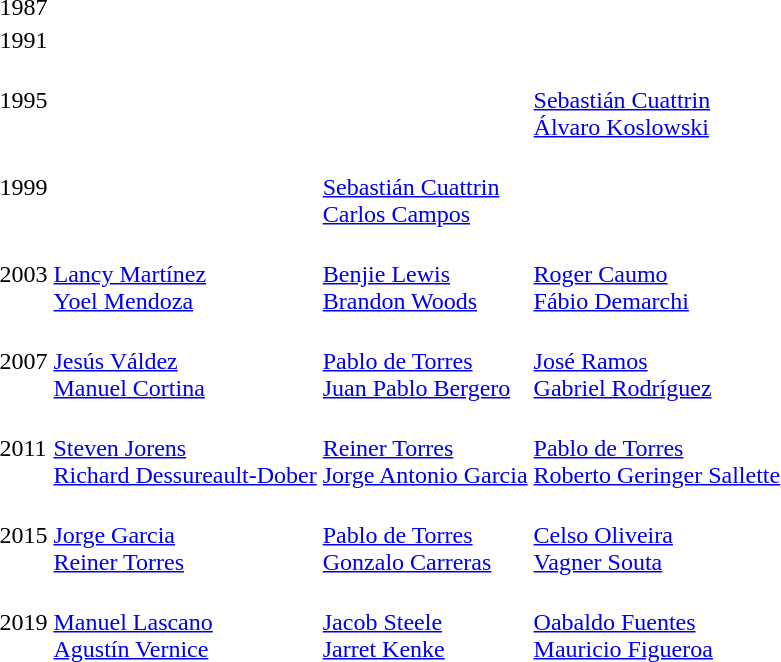<table>
<tr>
<td>1987<br></td>
<td></td>
<td></td>
<td></td>
</tr>
<tr>
<td>1991<br></td>
<td></td>
<td></td>
<td></td>
</tr>
<tr>
<td>1995<br></td>
<td></td>
<td></td>
<td><br><a href='#'>Sebastián Cuattrin</a><br><a href='#'>Álvaro Koslowski</a></td>
</tr>
<tr>
<td>1999<br></td>
<td></td>
<td><br><a href='#'>Sebastián Cuattrin</a><br><a href='#'>Carlos Campos</a></td>
<td></td>
</tr>
<tr>
<td>2003</td>
<td><br><a href='#'>Lancy Martínez</a><br><a href='#'>Yoel Mendoza</a></td>
<td><br><a href='#'>Benjie Lewis</a><br><a href='#'>Brandon Woods</a></td>
<td><br><a href='#'>Roger Caumo</a><br><a href='#'>Fábio Demarchi</a></td>
</tr>
<tr>
<td>2007</td>
<td><br> <a href='#'>Jesús Váldez</a><br> <a href='#'>Manuel Cortina</a></td>
<td><br> <a href='#'>Pablo de Torres</a><br> <a href='#'>Juan Pablo Bergero</a></td>
<td><br> <a href='#'>José Ramos</a><br> <a href='#'>Gabriel Rodríguez</a></td>
</tr>
<tr>
<td>2011<br></td>
<td><br><a href='#'>Steven Jorens</a><br><a href='#'>Richard Dessureault-Dober</a></td>
<td><br><a href='#'>Reiner Torres</a><br> <a href='#'>Jorge Antonio Garcia</a></td>
<td><br><a href='#'>Pablo de Torres</a><br> <a href='#'>Roberto Geringer Sallette</a></td>
</tr>
<tr>
<td>2015<br></td>
<td><br><a href='#'>Jorge Garcia</a><br><a href='#'>Reiner Torres</a></td>
<td><br><a href='#'>Pablo de Torres</a><br><a href='#'>Gonzalo Carreras</a></td>
<td><br><a href='#'>Celso Oliveira</a><br><a href='#'>Vagner Souta</a></td>
</tr>
<tr>
<td>2019<br></td>
<td><br><a href='#'>Manuel Lascano</a><br><a href='#'>Agustín Vernice</a></td>
<td><br><a href='#'>Jacob Steele</a><br><a href='#'>Jarret Kenke</a></td>
<td><br><a href='#'>Oabaldo Fuentes</a><br><a href='#'>Mauricio Figueroa</a></td>
</tr>
</table>
